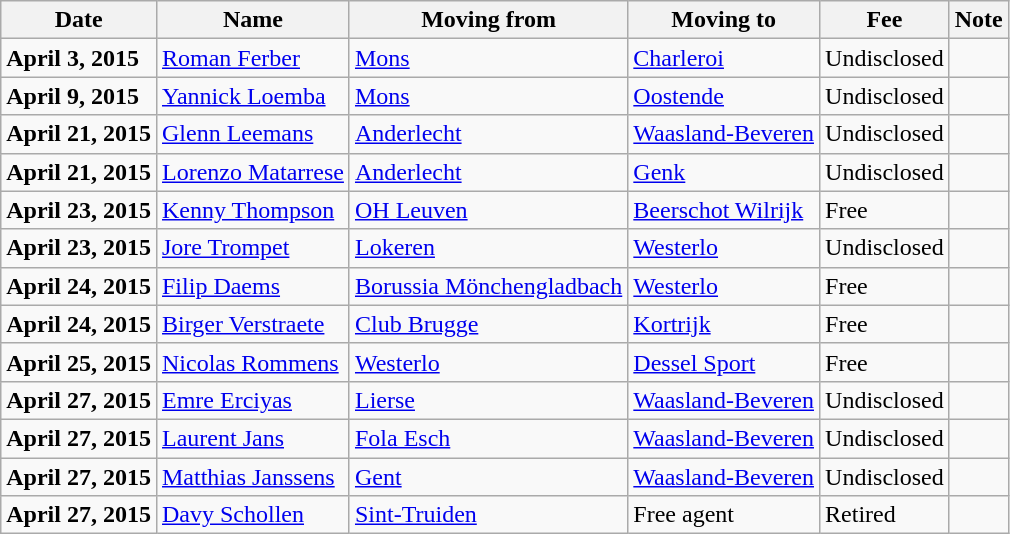<table class="wikitable sortable">
<tr>
<th>Date</th>
<th>Name</th>
<th>Moving from</th>
<th>Moving to</th>
<th>Fee</th>
<th>Note</th>
</tr>
<tr>
<td><strong>April 3, 2015</strong></td>
<td> <a href='#'>Roman Ferber</a></td>
<td> <a href='#'>Mons</a></td>
<td> <a href='#'>Charleroi</a></td>
<td>Undisclosed </td>
<td></td>
</tr>
<tr>
<td><strong>April 9, 2015</strong></td>
<td> <a href='#'>Yannick Loemba</a></td>
<td> <a href='#'>Mons</a></td>
<td> <a href='#'>Oostende</a></td>
<td>Undisclosed </td>
<td></td>
</tr>
<tr>
<td><strong>April 21, 2015</strong></td>
<td> <a href='#'>Glenn Leemans</a></td>
<td> <a href='#'>Anderlecht</a></td>
<td> <a href='#'>Waasland-Beveren</a></td>
<td>Undisclosed </td>
<td></td>
</tr>
<tr>
<td><strong>April 21, 2015</strong></td>
<td> <a href='#'>Lorenzo Matarrese</a></td>
<td> <a href='#'>Anderlecht</a></td>
<td> <a href='#'>Genk</a></td>
<td>Undisclosed </td>
<td></td>
</tr>
<tr>
<td><strong>April 23, 2015</strong></td>
<td> <a href='#'>Kenny Thompson</a></td>
<td> <a href='#'>OH Leuven</a></td>
<td> <a href='#'>Beerschot Wilrijk</a></td>
<td>Free </td>
<td></td>
</tr>
<tr>
<td><strong>April 23, 2015</strong></td>
<td> <a href='#'>Jore Trompet</a></td>
<td> <a href='#'>Lokeren</a></td>
<td> <a href='#'>Westerlo</a></td>
<td>Undisclosed </td>
<td></td>
</tr>
<tr>
<td><strong>April 24, 2015</strong></td>
<td> <a href='#'>Filip Daems</a></td>
<td> <a href='#'>Borussia Mönchengladbach</a></td>
<td> <a href='#'>Westerlo</a></td>
<td>Free </td>
<td></td>
</tr>
<tr>
<td><strong>April 24, 2015</strong></td>
<td> <a href='#'>Birger Verstraete</a></td>
<td> <a href='#'>Club Brugge</a></td>
<td> <a href='#'>Kortrijk</a></td>
<td>Free </td>
<td align=center></td>
</tr>
<tr>
<td><strong>April 25, 2015</strong></td>
<td> <a href='#'>Nicolas Rommens</a></td>
<td> <a href='#'>Westerlo</a></td>
<td> <a href='#'>Dessel Sport</a></td>
<td>Free </td>
<td></td>
</tr>
<tr>
<td><strong>April 27, 2015</strong></td>
<td> <a href='#'>Emre Erciyas</a></td>
<td> <a href='#'>Lierse</a></td>
<td> <a href='#'>Waasland-Beveren</a></td>
<td>Undisclosed </td>
<td></td>
</tr>
<tr>
<td><strong>April 27, 2015</strong></td>
<td> <a href='#'>Laurent Jans</a></td>
<td> <a href='#'>Fola Esch</a></td>
<td> <a href='#'>Waasland-Beveren</a></td>
<td>Undisclosed </td>
<td></td>
</tr>
<tr>
<td><strong>April 27, 2015</strong></td>
<td> <a href='#'>Matthias Janssens</a></td>
<td> <a href='#'>Gent</a></td>
<td> <a href='#'>Waasland-Beveren</a></td>
<td>Undisclosed </td>
<td></td>
</tr>
<tr>
<td><strong>April 27, 2015</strong></td>
<td> <a href='#'>Davy Schollen</a></td>
<td> <a href='#'>Sint-Truiden</a></td>
<td>Free agent</td>
<td>Retired </td>
<td></td>
</tr>
</table>
